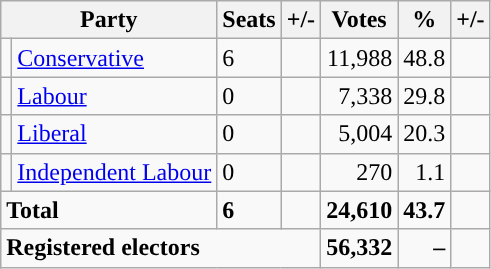<table class="wikitable sortable">
<tr>
<th colspan="2">Party</th>
<th>Seats</th>
<th>+/-</th>
<th>Votes</th>
<th>%</th>
<th>+/-</th>
</tr>
<tr>
<td style="background-color: "></td>
<td><a href='#'>Conservative</a></td>
<td>6</td>
<td></td>
<td style="text-align:right;">11,988</td>
<td style="text-align:right;">48.8</td>
<td style="text-align:right;"></td>
</tr>
<tr>
<td style="background-color: "></td>
<td><a href='#'>Labour</a></td>
<td>0</td>
<td></td>
<td style="text-align:right;">7,338</td>
<td style="text-align:right;">29.8</td>
<td style="text-align:right;"></td>
</tr>
<tr>
<td style="background-color: "></td>
<td><a href='#'>Liberal</a></td>
<td>0</td>
<td></td>
<td style="text-align:right;">5,004</td>
<td style="text-align:right;">20.3</td>
<td style="text-align:right;"></td>
</tr>
<tr>
<td style="background-color: "></td>
<td><a href='#'>Independent Labour</a></td>
<td>0</td>
<td></td>
<td style="text-align:right;">270</td>
<td style="text-align:right;">1.1</td>
<td style="text-align:right;"></td>
</tr>
<tr>
<td colspan="2"><strong>Total</strong></td>
<td><strong>6</strong></td>
<td></td>
<td style="text-align:right;"><strong>24,610</strong></td>
<td style="text-align:right;"><strong>43.7</strong></td>
<td style="text-align:right;"></td>
</tr>
<tr>
<td colspan="4"><strong>Registered electors</strong></td>
<td style="text-align:right;"><strong>56,332</strong></td>
<td style="text-align:right;"><strong>–</strong></td>
<td style="text-align:right;"></td>
</tr>
</table>
